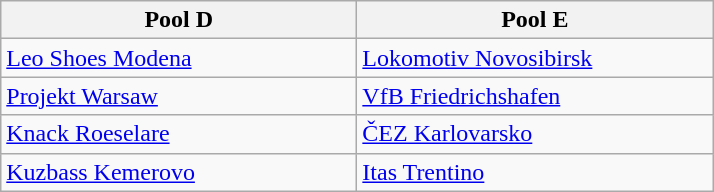<table class="wikitable" style="text-align:left">
<tr>
<th width=230>Pool D</th>
<th width=230>Pool E</th>
</tr>
<tr>
<td> <a href='#'>Leo Shoes Modena</a></td>
<td> <a href='#'>Lokomotiv Novosibirsk</a></td>
</tr>
<tr>
<td> <a href='#'>Projekt Warsaw</a></td>
<td> <a href='#'>VfB Friedrichshafen</a></td>
</tr>
<tr>
<td> <a href='#'>Knack Roeselare</a></td>
<td> <a href='#'>ČEZ Karlovarsko</a></td>
</tr>
<tr>
<td> <a href='#'>Kuzbass Kemerovo</a></td>
<td> <a href='#'>Itas Trentino</a></td>
</tr>
</table>
